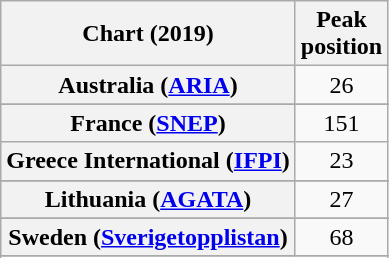<table class="wikitable sortable plainrowheaders" style="text-align:center">
<tr>
<th scope="col">Chart (2019)</th>
<th scope="col">Peak<br>position</th>
</tr>
<tr>
<th scope="row">Australia (<a href='#'>ARIA</a>)</th>
<td>26</td>
</tr>
<tr>
</tr>
<tr>
</tr>
<tr>
<th scope="row">France (<a href='#'>SNEP</a>)</th>
<td>151</td>
</tr>
<tr>
<th scope="row">Greece International (<a href='#'>IFPI</a>)</th>
<td>23</td>
</tr>
<tr>
</tr>
<tr>
<th scope="row">Lithuania (<a href='#'>AGATA</a>)</th>
<td>27</td>
</tr>
<tr>
</tr>
<tr>
</tr>
<tr>
</tr>
<tr>
</tr>
<tr>
<th scope="row">Sweden (<a href='#'>Sverigetopplistan</a>)</th>
<td>68</td>
</tr>
<tr>
</tr>
<tr>
</tr>
<tr>
</tr>
</table>
